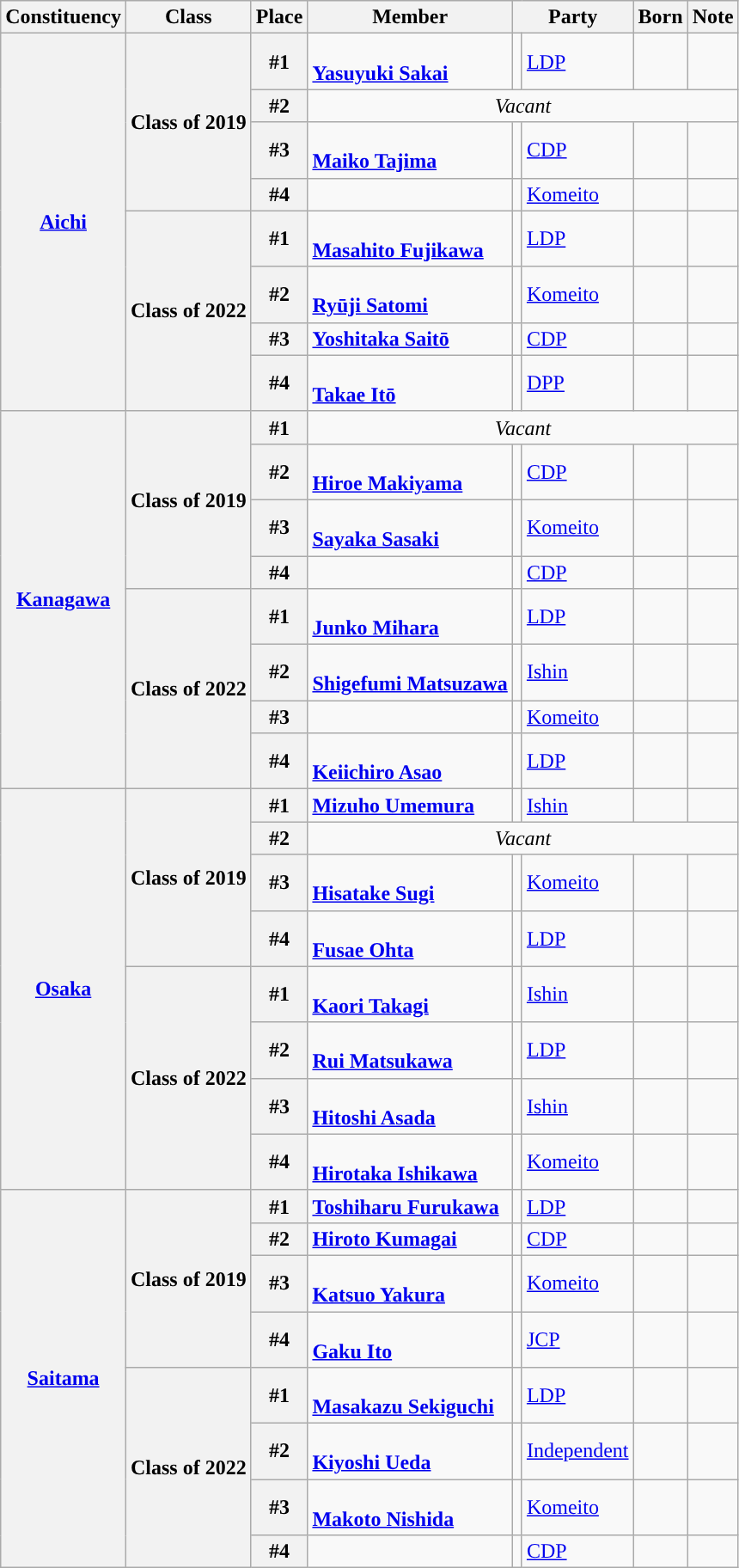<table class="wikitable sortable plainrowheaders" id="votingmembers">
<tr style="vertical-align:bottom">
<th>Constituency</th>
<th>Class</th>
<th>Place</th>
<th>Member</th>
<th colspan=2>Party</th>
<th>Born</th>
<th>Note</th>
</tr>
<tr>
<th rowspan=8><a href='#'>Aichi</a></th>
<th rowspan=4>Class of 2019</th>
<th>#1</th>
<td><br><strong><a href='#'>Yasuyuki Sakai</a></strong></td>
<td style="background-color:"></td>
<td><a href='#'>LDP</a></td>
<td></td>
<td></td>
</tr>
<tr>
<th>#2</th>
<td colspan=5 style="text-align:center;"><em>Vacant</em></td>
</tr>
<tr>
<th>#3</th>
<td><br><strong><a href='#'>Maiko Tajima</a></strong></td>
<td style="background-color:"></td>
<td><a href='#'>CDP</a></td>
<td></td>
<td></td>
</tr>
<tr>
<th>#4</th>
<td><br><strong></strong></td>
<td style="background-color:"></td>
<td><a href='#'>Komeito</a></td>
<td></td>
<td></td>
</tr>
<tr>
<th rowspan=4>Class of 2022</th>
<th>#1</th>
<td><br><strong><a href='#'>Masahito Fujikawa</a></strong></td>
<td style="background-color:"></td>
<td><a href='#'>LDP</a></td>
<td></td>
<td></td>
</tr>
<tr>
<th>#2</th>
<td><br><strong><a href='#'>Ryūji Satomi</a></strong></td>
<td style="background-color:"></td>
<td><a href='#'>Komeito</a></td>
<td></td>
<td></td>
</tr>
<tr>
<th>#3</th>
<td><strong><a href='#'>Yoshitaka Saitō</a></strong></td>
<td style="background-color:"></td>
<td><a href='#'>CDP</a></td>
<td></td>
<td></td>
</tr>
<tr>
<th>#4</th>
<td><br><strong><a href='#'>Takae Itō</a></strong></td>
<td style="background-color:"></td>
<td><a href='#'>DPP</a></td>
<td></td>
<td></td>
</tr>
<tr>
<th rowspan=8><a href='#'>Kanagawa</a></th>
<th rowspan=4>Class of 2019</th>
<th>#1</th>
<td colspan=5 style="text-align:center;"><em>Vacant</em></td>
</tr>
<tr>
<th>#2</th>
<td><br><strong><a href='#'>Hiroe Makiyama</a></strong></td>
<td style="background-color:"></td>
<td><a href='#'>CDP</a></td>
<td></td>
<td></td>
</tr>
<tr>
<th>#3</th>
<td><br><strong><a href='#'>Sayaka Sasaki</a></strong></td>
<td style="background-color:"></td>
<td><a href='#'>Komeito</a></td>
<td></td>
<td></td>
</tr>
<tr>
<th>#4</th>
<td><br><strong></strong></td>
<td style="background-color:"></td>
<td><a href='#'>CDP</a></td>
<td></td>
<td></td>
</tr>
<tr>
<th rowspan=4>Class of 2022</th>
<th>#1</th>
<td><br><strong><a href='#'>Junko Mihara</a></strong></td>
<td style="background-color:"></td>
<td><a href='#'>LDP</a></td>
<td></td>
<td></td>
</tr>
<tr>
<th>#2</th>
<td><br><strong><a href='#'>Shigefumi Matsuzawa</a></strong></td>
<td style="background-color:"></td>
<td><a href='#'>Ishin</a></td>
<td></td>
<td></td>
</tr>
<tr>
<th>#3</th>
<td><strong></strong></td>
<td style="background-color:"></td>
<td><a href='#'>Komeito</a></td>
<td></td>
<td></td>
</tr>
<tr>
<th>#4</th>
<td><br><strong><a href='#'>Keiichiro Asao</a></strong></td>
<td style="background-color:"></td>
<td><a href='#'>LDP</a></td>
<td></td>
<td></td>
</tr>
<tr>
<th rowspan=8><a href='#'>Osaka</a></th>
<th rowspan=4>Class of 2019</th>
<th>#1</th>
<td><strong><a href='#'>Mizuho Umemura</a></strong></td>
<td style="background-color:"></td>
<td><a href='#'>Ishin</a></td>
<td></td>
<td></td>
</tr>
<tr>
<th>#2</th>
<td colspan=5 style="text-align:center;"><em>Vacant</em></td>
</tr>
<tr>
<th>#3</th>
<td><br><strong><a href='#'>Hisatake Sugi</a></strong></td>
<td style="background-color:"></td>
<td><a href='#'>Komeito</a></td>
<td></td>
<td></td>
</tr>
<tr>
<th>#4</th>
<td><br><strong><a href='#'>Fusae Ohta</a></strong></td>
<td style="background-color:"></td>
<td><a href='#'>LDP</a></td>
<td></td>
<td></td>
</tr>
<tr>
<th rowspan=4>Class of 2022</th>
<th>#1</th>
<td><br><strong><a href='#'>Kaori Takagi</a></strong></td>
<td style="background-color:"></td>
<td><a href='#'>Ishin</a></td>
<td></td>
<td></td>
</tr>
<tr>
<th>#2</th>
<td><br><strong><a href='#'>Rui Matsukawa</a></strong></td>
<td style="background-color:"></td>
<td><a href='#'>LDP</a></td>
<td></td>
<td></td>
</tr>
<tr>
<th>#3</th>
<td><br><strong><a href='#'>Hitoshi Asada</a></strong></td>
<td style="background-color:"></td>
<td><a href='#'>Ishin</a></td>
<td></td>
<td></td>
</tr>
<tr>
<th>#4</th>
<td><br><strong><a href='#'>Hirotaka Ishikawa</a></strong></td>
<td style="background-color:"></td>
<td><a href='#'>Komeito</a></td>
<td></td>
<td></td>
</tr>
<tr>
<th rowspan=8><a href='#'>Saitama</a></th>
<th rowspan=4>Class of 2019</th>
<th>#1</th>
<td><strong><a href='#'>Toshiharu Furukawa</a></strong></td>
<td style="background-color:"></td>
<td><a href='#'>LDP</a></td>
<td></td>
<td></td>
</tr>
<tr>
<th>#2</th>
<td><strong><a href='#'>Hiroto Kumagai</a></strong></td>
<td style="background-color:"></td>
<td><a href='#'>CDP</a></td>
<td></td>
<td></td>
</tr>
<tr>
<th>#3</th>
<td><br><strong><a href='#'>Katsuo Yakura</a></strong></td>
<td style="background-color:"></td>
<td><a href='#'>Komeito</a></td>
<td></td>
<td></td>
</tr>
<tr>
<th>#4</th>
<td><br><strong><a href='#'>Gaku Ito</a></strong></td>
<td style="background-color:"></td>
<td><a href='#'>JCP</a></td>
<td></td>
<td></td>
</tr>
<tr>
<th rowspan=4>Class of 2022</th>
<th>#1</th>
<td><br><strong><a href='#'>Masakazu Sekiguchi</a></strong></td>
<td style="background-color:"></td>
<td><a href='#'>LDP</a></td>
<td></td>
<td></td>
</tr>
<tr>
<th>#2</th>
<td><br><strong><a href='#'>Kiyoshi Ueda</a></strong></td>
<td style="background-color:"></td>
<td><a href='#'>Independent</a></td>
<td></td>
<td></td>
</tr>
<tr>
<th>#3</th>
<td><br><strong><a href='#'>Makoto Nishida</a></strong></td>
<td style="background-color:"></td>
<td><a href='#'>Komeito</a></td>
<td></td>
<td></td>
</tr>
<tr>
<th>#4</th>
<td><strong></strong></td>
<td style="background-color:"></td>
<td><a href='#'>CDP</a></td>
<td></td>
<td></td>
</tr>
</table>
